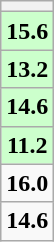<table class="wikitable" style="text-align: center;">
<tr>
<th></th>
</tr>
<tr>
<td style="background:#ccffcc;"><strong>15.6</strong></td>
</tr>
<tr>
<td style="background:#ccffcc;"><strong>13.2</strong></td>
</tr>
<tr>
<td style="background:#ccffcc;"><strong>14.6</strong></td>
</tr>
<tr>
<td style="background:#ccffcc;"><strong>11.2</strong></td>
</tr>
<tr>
<td><strong>16.0</strong></td>
</tr>
<tr>
<td><strong>14.6</strong></td>
</tr>
</table>
